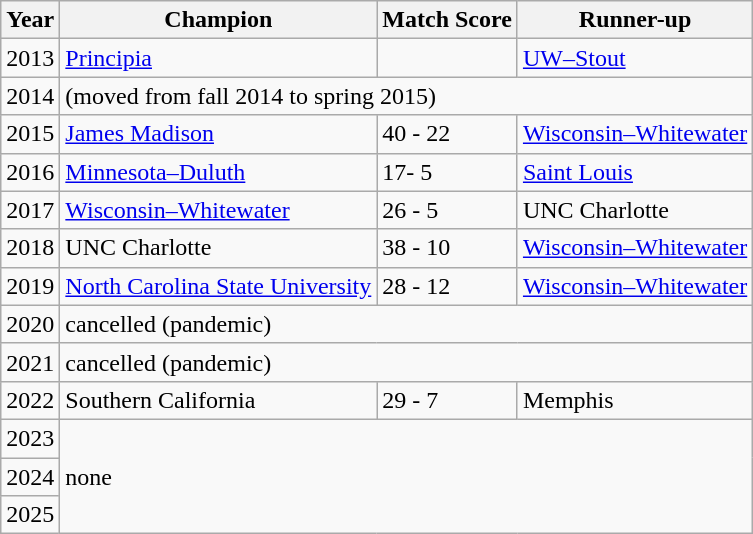<table class="wikitable">
<tr>
<th>Year</th>
<th>Champion</th>
<th>Match Score</th>
<th>Runner-up</th>
</tr>
<tr>
<td>2013</td>
<td><a href='#'>Principia</a></td>
<td></td>
<td><a href='#'>UW–Stout</a></td>
</tr>
<tr>
<td>2014</td>
<td colspan="3">(moved from fall 2014 to spring 2015)</td>
</tr>
<tr>
<td>2015</td>
<td><a href='#'>James Madison</a></td>
<td>40 - 22</td>
<td><a href='#'>Wisconsin–Whitewater</a></td>
</tr>
<tr>
<td>2016</td>
<td><a href='#'>Minnesota–Duluth</a></td>
<td>17- 5</td>
<td><a href='#'>Saint Louis</a></td>
</tr>
<tr>
<td>2017</td>
<td><a href='#'>Wisconsin–Whitewater</a></td>
<td>26 - 5</td>
<td>UNC Charlotte</td>
</tr>
<tr>
<td>2018</td>
<td>UNC Charlotte</td>
<td>38 - 10</td>
<td><a href='#'>Wisconsin–Whitewater</a></td>
</tr>
<tr>
<td>2019</td>
<td><a href='#'>North Carolina State University</a></td>
<td>28 - 12</td>
<td><a href='#'>Wisconsin–Whitewater</a></td>
</tr>
<tr>
<td>2020</td>
<td colspan="3">cancelled (pandemic)</td>
</tr>
<tr>
<td>2021</td>
<td colspan="3">cancelled (pandemic)</td>
</tr>
<tr>
<td>2022</td>
<td>Southern California</td>
<td>29 - 7</td>
<td>Memphis</td>
</tr>
<tr>
<td>2023</td>
<td colspan="3" rowspan=3>none</td>
</tr>
<tr>
<td>2024</td>
</tr>
<tr>
<td>2025</td>
</tr>
</table>
